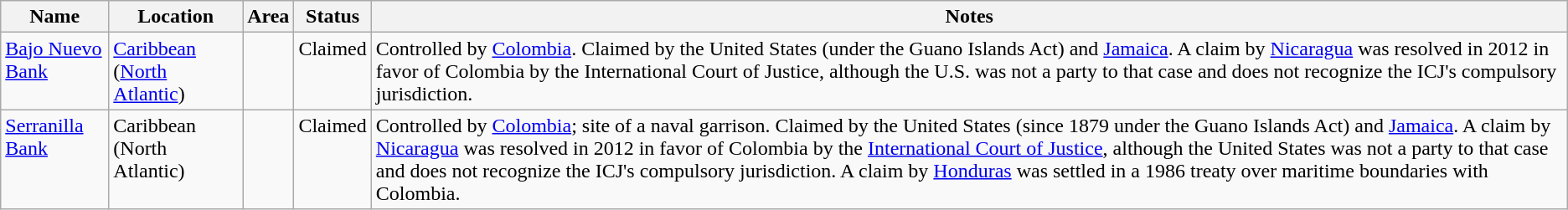<table class="wikitable sortable">
<tr valign="top">
<th>Name</th>
<th>Location</th>
<th>Area</th>
<th>Status</th>
<th>Notes</th>
</tr>
<tr valign="top">
<td><a href='#'>Bajo Nuevo Bank</a></td>
<td><a href='#'>Caribbean</a> (<a href='#'>North Atlantic</a>)</td>
<td></td>
<td>Claimed</td>
<td>Controlled by <a href='#'>Colombia</a>. Claimed by the United States (under the Guano Islands Act) and <a href='#'>Jamaica</a>. A claim by <a href='#'>Nicaragua</a> was resolved in 2012 in favor of Colombia by the International Court of Justice, although the U.S. was not a party to that case and does not recognize the ICJ's compulsory jurisdiction.</td>
</tr>
<tr valign="top">
<td><a href='#'>Serranilla Bank</a></td>
<td>Caribbean (North Atlantic)</td>
<td></td>
<td>Claimed</td>
<td>Controlled by <a href='#'>Colombia</a>; site of a naval garrison. Claimed by the United States (since 1879 under the Guano Islands Act) and <a href='#'>Jamaica</a>. A claim by <a href='#'>Nicaragua</a> was resolved in 2012 in favor of Colombia by the <a href='#'>International Court of Justice</a>, although the United States was not a party to that case and does not recognize the ICJ's compulsory jurisdiction. A claim by <a href='#'>Honduras</a> was settled in a 1986 treaty over maritime boundaries with Colombia.<br></td>
</tr>
</table>
